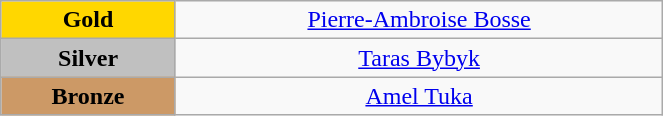<table class="wikitable" style="text-align:center; " width="35%">
<tr>
<td bgcolor="gold"><strong>Gold</strong></td>
<td><a href='#'>Pierre-Ambroise Bosse</a><br>  <small><em></em></small></td>
</tr>
<tr>
<td bgcolor="silver"><strong>Silver</strong></td>
<td><a href='#'>Taras Bybyk</a><br>  <small><em></em></small></td>
</tr>
<tr>
<td bgcolor="CC9966"><strong>Bronze</strong></td>
<td><a href='#'>Amel Tuka</a><br>  <small><em></em></small></td>
</tr>
</table>
